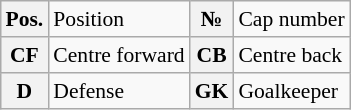<table class="wikitable" style="font-size:90%; float:right; clear:right;margin-left:1em;">
<tr>
<th>Pos.</th>
<td>Position</td>
<th>№</th>
<td>Cap number</td>
</tr>
<tr>
<th>CF</th>
<td>Centre forward</td>
<th>CB</th>
<td>Centre back</td>
</tr>
<tr>
<th>D</th>
<td>Defense</td>
<th>GK</th>
<td>Goalkeeper</td>
</tr>
</table>
